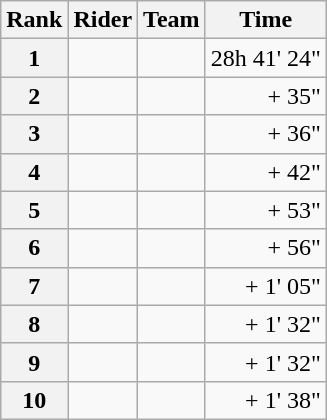<table class="wikitable" margin-bottom:0;">
<tr>
<th scope="col">Rank</th>
<th scope="col">Rider</th>
<th scope="col">Team</th>
<th scope="col">Time</th>
</tr>
<tr>
<th scope="row">1</th>
<td> </td>
<td></td>
<td align="right">28h 41' 24"</td>
</tr>
<tr>
<th scope="row">2</th>
<td></td>
<td></td>
<td align="right">+ 35"</td>
</tr>
<tr>
<th scope="row">3</th>
<td></td>
<td></td>
<td align="right">+ 36"</td>
</tr>
<tr>
<th scope="row">4</th>
<td></td>
<td></td>
<td align="right">+ 42"</td>
</tr>
<tr>
<th scope="row">5</th>
<td></td>
<td></td>
<td align="right">+ 53"</td>
</tr>
<tr>
<th scope="row">6</th>
<td></td>
<td></td>
<td align="right">+ 56"</td>
</tr>
<tr>
<th scope="row">7</th>
<td></td>
<td></td>
<td align="right">+ 1' 05"</td>
</tr>
<tr>
<th scope="row">8</th>
<td></td>
<td></td>
<td align="right">+ 1' 32"</td>
</tr>
<tr>
<th scope="row">9</th>
<td></td>
<td></td>
<td align="right">+ 1' 32"</td>
</tr>
<tr>
<th scope="row">10</th>
<td></td>
<td></td>
<td align="right">+ 1' 38"</td>
</tr>
</table>
